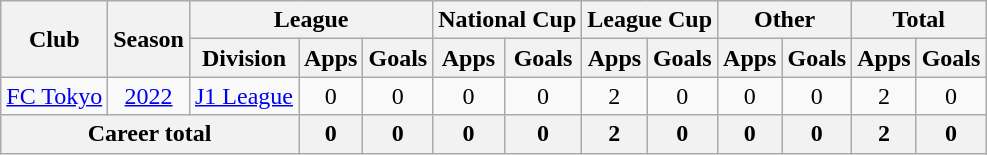<table class="wikitable" style="text-align: center">
<tr>
<th rowspan="2">Club</th>
<th rowspan="2">Season</th>
<th colspan="3">League</th>
<th colspan="2">National Cup</th>
<th colspan="2">League Cup</th>
<th colspan="2">Other</th>
<th colspan="2">Total</th>
</tr>
<tr>
<th>Division</th>
<th>Apps</th>
<th>Goals</th>
<th>Apps</th>
<th>Goals</th>
<th>Apps</th>
<th>Goals</th>
<th>Apps</th>
<th>Goals</th>
<th>Apps</th>
<th>Goals</th>
</tr>
<tr>
<td><a href='#'>FC Tokyo</a></td>
<td><a href='#'>2022</a></td>
<td><a href='#'>J1 League</a></td>
<td>0</td>
<td>0</td>
<td>0</td>
<td>0</td>
<td>2</td>
<td>0</td>
<td>0</td>
<td>0</td>
<td>2</td>
<td>0</td>
</tr>
<tr>
<th colspan=3>Career total</th>
<th>0</th>
<th>0</th>
<th>0</th>
<th>0</th>
<th>2</th>
<th>0</th>
<th>0</th>
<th>0</th>
<th>2</th>
<th>0</th>
</tr>
</table>
